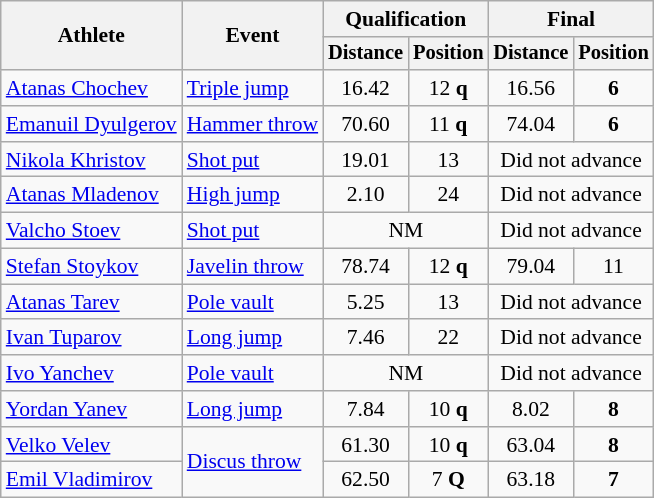<table class=wikitable style="font-size:90%">
<tr>
<th rowspan="2">Athlete</th>
<th rowspan="2">Event</th>
<th colspan="2">Qualification</th>
<th colspan="2">Final</th>
</tr>
<tr style="font-size:95%">
<th>Distance</th>
<th>Position</th>
<th>Distance</th>
<th>Position</th>
</tr>
<tr align=center>
<td align=left><a href='#'>Atanas Chochev</a></td>
<td align=left><a href='#'>Triple jump</a></td>
<td>16.42</td>
<td>12 <strong>q</strong></td>
<td>16.56</td>
<td><strong>6</strong></td>
</tr>
<tr align=center>
<td align=left><a href='#'>Emanuil Dyulgerov</a></td>
<td align=left><a href='#'>Hammer throw</a></td>
<td>70.60</td>
<td>11 <strong>q</strong></td>
<td>74.04</td>
<td><strong>6</strong></td>
</tr>
<tr align=center>
<td align=left><a href='#'>Nikola Khristov</a></td>
<td align=left><a href='#'>Shot put</a></td>
<td>19.01</td>
<td>13</td>
<td colspan=2>Did not advance</td>
</tr>
<tr align=center>
<td align=left><a href='#'>Atanas Mladenov</a></td>
<td style="text-align:left;" rowspan="1"><a href='#'>High jump</a></td>
<td>2.10</td>
<td>24</td>
<td colspan=2>Did not advance</td>
</tr>
<tr align=center>
<td align=left><a href='#'>Valcho Stoev</a></td>
<td align=left><a href='#'>Shot put</a></td>
<td colspan=2>NM</td>
<td colspan=2>Did not advance</td>
</tr>
<tr align=center>
<td align=left><a href='#'>Stefan Stoykov</a></td>
<td align=left><a href='#'>Javelin throw</a></td>
<td>78.74</td>
<td>12 <strong>q</strong></td>
<td>79.04</td>
<td>11</td>
</tr>
<tr align=center>
<td align=left><a href='#'>Atanas Tarev</a></td>
<td align=left><a href='#'>Pole vault</a></td>
<td>5.25</td>
<td>13</td>
<td colspan=2>Did not advance</td>
</tr>
<tr align=center>
<td align=left><a href='#'>Ivan Tuparov</a></td>
<td align=left><a href='#'>Long jump</a></td>
<td>7.46</td>
<td>22</td>
<td colspan=2>Did not advance</td>
</tr>
<tr align=center>
<td align=left><a href='#'>Ivo Yanchev</a></td>
<td align=left><a href='#'>Pole vault</a></td>
<td colspan=2>NM</td>
<td colspan=2>Did not advance</td>
</tr>
<tr align=center>
<td align=left><a href='#'>Yordan Yanev</a></td>
<td align=left><a href='#'>Long jump</a></td>
<td>7.84</td>
<td>10 <strong>q</strong></td>
<td>8.02</td>
<td><strong>8</strong></td>
</tr>
<tr align=center>
<td align=left><a href='#'>Velko Velev</a></td>
<td align=left rowspan=2><a href='#'>Discus throw</a></td>
<td>61.30</td>
<td>10 <strong>q</strong></td>
<td>63.04</td>
<td><strong>8</strong></td>
</tr>
<tr align=center>
<td align=left><a href='#'>Emil Vladimirov</a></td>
<td>62.50</td>
<td>7 <strong>Q</strong></td>
<td>63.18</td>
<td><strong>7</strong></td>
</tr>
</table>
